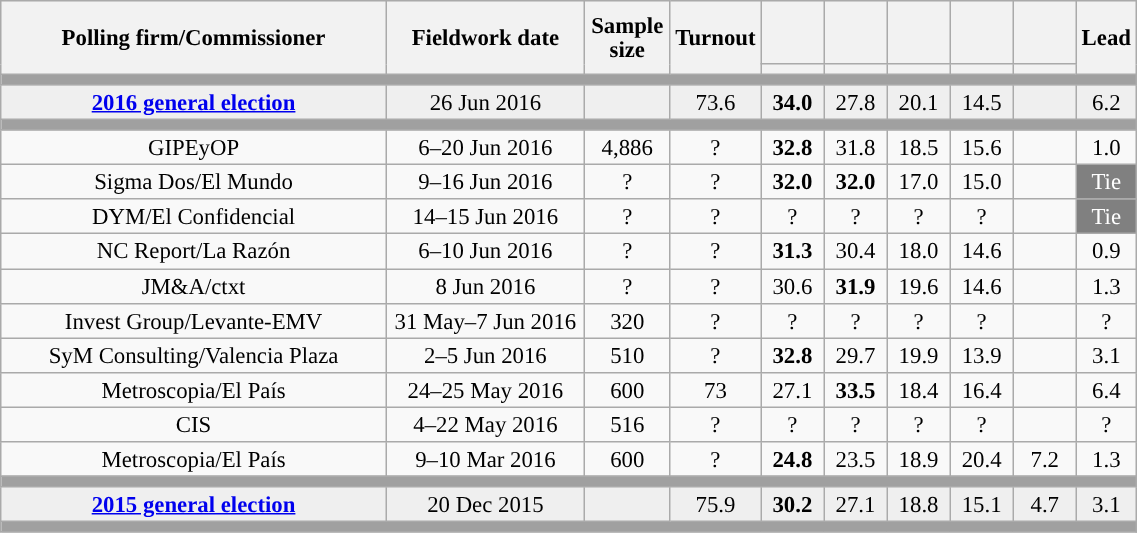<table class="wikitable collapsible collapsed" style="text-align:center; font-size:95%; line-height:16px;">
<tr style="height:42px; background-color:#E9E9E9">
<th style="width:250px;" rowspan="2">Polling firm/Commissioner</th>
<th style="width:125px;" rowspan="2">Fieldwork date</th>
<th style="width:50px;" rowspan="2">Sample size</th>
<th style="width:45px;" rowspan="2">Turnout</th>
<th style="width:35px;"></th>
<th style="width:35px;"><br></th>
<th style="width:35px;"></th>
<th style="width:35px;"></th>
<th style="width:35px;"></th>
<th style="width:30px;" rowspan="2">Lead</th>
</tr>
<tr>
<th style="color:inherit;background:"></th>
<th style="color:inherit;background:"></th>
<th style="color:inherit;background:"></th>
<th style="color:inherit;background:"></th>
<th style="color:inherit;background:"></th>
</tr>
<tr>
<td colspan="10" style="background:#A0A0A0"></td>
</tr>
<tr style="background:#EFEFEF;">
<td><strong><a href='#'>2016 general election</a></strong></td>
<td>26 Jun 2016</td>
<td></td>
<td>73.6</td>
<td><strong>34.0</strong><br></td>
<td>27.8<br></td>
<td>20.1<br></td>
<td>14.5<br></td>
<td></td>
<td style="background:">6.2</td>
</tr>
<tr>
<td colspan="10" style="background:#A0A0A0"></td>
</tr>
<tr>
<td>GIPEyOP</td>
<td>6–20 Jun 2016</td>
<td>4,886</td>
<td>?</td>
<td><strong>32.8</strong><br></td>
<td>31.8<br></td>
<td>18.5<br></td>
<td>15.6<br></td>
<td></td>
<td style="background:">1.0</td>
</tr>
<tr>
<td>Sigma Dos/El Mundo</td>
<td>9–16 Jun 2016</td>
<td>?</td>
<td>?</td>
<td><strong>32.0</strong><br></td>
<td><strong>32.0</strong><br></td>
<td>17.0<br></td>
<td>15.0<br></td>
<td></td>
<td style="background:gray;color:white;">Tie</td>
</tr>
<tr>
<td>DYM/El Confidencial</td>
<td>14–15 Jun 2016</td>
<td>?</td>
<td>?</td>
<td>?<br></td>
<td>?<br></td>
<td>?<br></td>
<td>?<br></td>
<td></td>
<td style="background:gray;color:white;">Tie</td>
</tr>
<tr>
<td>NC Report/La Razón</td>
<td>6–10 Jun 2016</td>
<td>?</td>
<td>?</td>
<td><strong>31.3</strong><br></td>
<td>30.4<br></td>
<td>18.0<br></td>
<td>14.6<br></td>
<td></td>
<td style="background:">0.9</td>
</tr>
<tr>
<td>JM&A/ctxt</td>
<td>8 Jun 2016</td>
<td>?</td>
<td>?</td>
<td>30.6<br></td>
<td><strong>31.9</strong><br></td>
<td>19.6<br></td>
<td>14.6<br></td>
<td></td>
<td style="background:">1.3</td>
</tr>
<tr>
<td>Invest Group/Levante-EMV</td>
<td>31 May–7 Jun 2016</td>
<td>320</td>
<td>?</td>
<td>?<br></td>
<td>?<br></td>
<td>?<br></td>
<td>?<br></td>
<td></td>
<td style="background:">?</td>
</tr>
<tr>
<td>SyM Consulting/Valencia Plaza</td>
<td>2–5 Jun 2016</td>
<td>510</td>
<td>?</td>
<td><strong>32.8</strong><br></td>
<td>29.7<br></td>
<td>19.9<br></td>
<td>13.9<br></td>
<td></td>
<td style="background:">3.1</td>
</tr>
<tr>
<td>Metroscopia/El País</td>
<td>24–25 May 2016</td>
<td>600</td>
<td>73</td>
<td>27.1<br></td>
<td><strong>33.5</strong><br></td>
<td>18.4<br></td>
<td>16.4<br></td>
<td></td>
<td style="background:">6.4</td>
</tr>
<tr>
<td>CIS</td>
<td>4–22 May 2016</td>
<td>516</td>
<td>?</td>
<td>?<br></td>
<td>?<br></td>
<td>?<br></td>
<td>?<br></td>
<td></td>
<td style="background:">?</td>
</tr>
<tr>
<td>Metroscopia/El País</td>
<td>9–10 Mar 2016</td>
<td>600</td>
<td>?</td>
<td><strong>24.8</strong><br></td>
<td>23.5<br></td>
<td>18.9<br></td>
<td>20.4<br></td>
<td>7.2<br></td>
<td style="background:">1.3</td>
</tr>
<tr>
<td colspan="10" style="background:#A0A0A0"></td>
</tr>
<tr style="background:#EFEFEF;">
<td><strong><a href='#'>2015 general election</a></strong></td>
<td>20 Dec 2015</td>
<td></td>
<td>75.9</td>
<td><strong>30.2</strong><br></td>
<td>27.1<br></td>
<td>18.8<br></td>
<td>15.1<br></td>
<td>4.7<br></td>
<td style="background:">3.1</td>
</tr>
<tr>
<td colspan="10" style="background:#A0A0A0"></td>
</tr>
</table>
